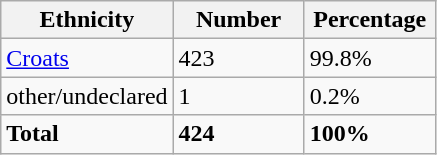<table class="wikitable">
<tr>
<th width="100px">Ethnicity</th>
<th width="80px">Number</th>
<th width="80px">Percentage</th>
</tr>
<tr>
<td><a href='#'>Croats</a></td>
<td>423</td>
<td>99.8%</td>
</tr>
<tr>
<td>other/undeclared</td>
<td>1</td>
<td>0.2%</td>
</tr>
<tr>
<td><strong>Total</strong></td>
<td><strong>424</strong></td>
<td><strong>100%</strong></td>
</tr>
</table>
